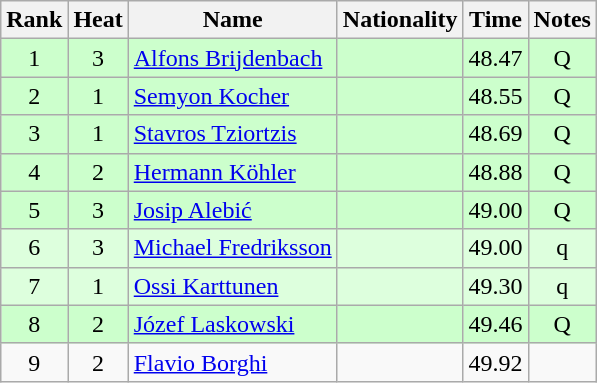<table class="wikitable sortable" style="text-align:center">
<tr>
<th>Rank</th>
<th>Heat</th>
<th>Name</th>
<th>Nationality</th>
<th>Time</th>
<th>Notes</th>
</tr>
<tr bgcolor=ccffcc>
<td>1</td>
<td>3</td>
<td align="left"><a href='#'>Alfons Brijdenbach</a></td>
<td align=left></td>
<td>48.47</td>
<td>Q</td>
</tr>
<tr bgcolor=ccffcc>
<td>2</td>
<td>1</td>
<td align="left"><a href='#'>Semyon Kocher</a></td>
<td align=left></td>
<td>48.55</td>
<td>Q</td>
</tr>
<tr bgcolor=ccffcc>
<td>3</td>
<td>1</td>
<td align="left"><a href='#'>Stavros Tziortzis</a></td>
<td align=left></td>
<td>48.69</td>
<td>Q</td>
</tr>
<tr bgcolor=ccffcc>
<td>4</td>
<td>2</td>
<td align="left"><a href='#'>Hermann Köhler</a></td>
<td align=left></td>
<td>48.88</td>
<td>Q</td>
</tr>
<tr bgcolor=ccffcc>
<td>5</td>
<td>3</td>
<td align="left"><a href='#'>Josip Alebić</a></td>
<td align=left></td>
<td>49.00</td>
<td>Q</td>
</tr>
<tr bgcolor=ddffdd>
<td>6</td>
<td>3</td>
<td align="left"><a href='#'>Michael Fredriksson</a></td>
<td align=left></td>
<td>49.00</td>
<td>q</td>
</tr>
<tr bgcolor=ddffdd>
<td>7</td>
<td>1</td>
<td align="left"><a href='#'>Ossi Karttunen</a></td>
<td align=left></td>
<td>49.30</td>
<td>q</td>
</tr>
<tr bgcolor=ccffcc>
<td>8</td>
<td>2</td>
<td align="left"><a href='#'>Józef Laskowski</a></td>
<td align=left></td>
<td>49.46</td>
<td>Q</td>
</tr>
<tr>
<td>9</td>
<td>2</td>
<td align="left"><a href='#'>Flavio Borghi</a></td>
<td align=left></td>
<td>49.92</td>
<td></td>
</tr>
</table>
